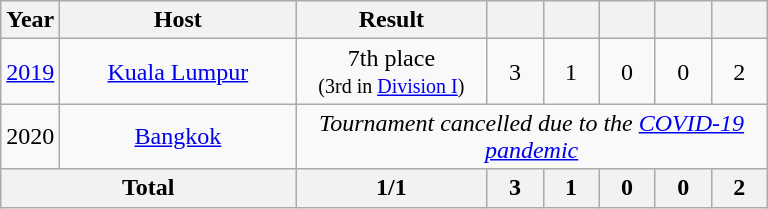<table class="wikitable" style="text-align:center">
<tr>
<th width=30>Year</th>
<th width=150>Host</th>
<th width=120>Result</th>
<th width=30></th>
<th width=30></th>
<th width=30></th>
<th width=30></th>
<th width=30></th>
</tr>
<tr>
<td><a href='#'>2019</a></td>
<td> <a href='#'>Kuala Lumpur</a></td>
<td>7th place<br><small>(3rd in <a href='#'>Division I</a>)</small></td>
<td>3</td>
<td>1</td>
<td>0</td>
<td>0</td>
<td>2</td>
</tr>
<tr>
<td>2020</td>
<td> <a href='#'>Bangkok</a></td>
<td colspan=6><em>Tournament cancelled due to the <a href='#'>COVID-19 pandemic</a></em></td>
</tr>
<tr>
<th colspan=2>Total</th>
<th>1/1</th>
<th>3</th>
<th>1</th>
<th>0</th>
<th>0</th>
<th>2</th>
</tr>
</table>
